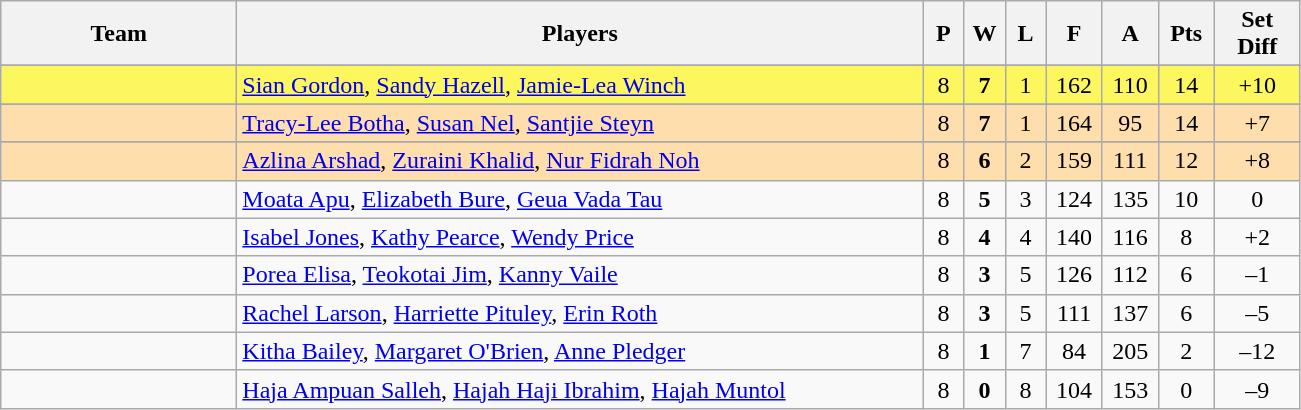<table class=wikitable style="text-align:center">
<tr>
<th width=150>Team</th>
<th width=450>Players</th>
<th width=20>P</th>
<th width=20>W</th>
<th width=20>L</th>
<th width=30>F</th>
<th width=30>A</th>
<th width=30>Pts</th>
<th width=50>Set Diff</th>
</tr>
<tr>
</tr>
<tr bgcolor=FCF75E>
<td align=left></td>
<td align=left><a href='#'>Sian Gordon</a>, <a href='#'>Sandy Hazell</a>, <a href='#'>Jamie-Lea Winch</a></td>
<td>8</td>
<td><strong>7</strong></td>
<td>1</td>
<td>162</td>
<td>110</td>
<td>14</td>
<td>+10</td>
</tr>
<tr>
</tr>
<tr bgcolor=FFDEAD>
<td align=left></td>
<td align=left><a href='#'>Tracy-Lee Botha</a>, <a href='#'>Susan Nel</a>, <a href='#'>Santjie Steyn</a></td>
<td>8</td>
<td><strong>7</strong></td>
<td>1</td>
<td>164</td>
<td>95</td>
<td>14</td>
<td>+7</td>
</tr>
<tr>
</tr>
<tr bgcolor=FFDEAD>
<td align=left></td>
<td align=left><a href='#'>Azlina Arshad</a>, <a href='#'>Zuraini Khalid</a>, <a href='#'>Nur Fidrah Noh</a></td>
<td>8</td>
<td><strong>6</strong></td>
<td>2</td>
<td>159</td>
<td>111</td>
<td>12</td>
<td>+8</td>
</tr>
<tr>
<td align=left></td>
<td align=left><a href='#'>Moata Apu</a>, <a href='#'>Elizabeth Bure</a>, <a href='#'>Geua Vada Tau</a></td>
<td>8</td>
<td><strong>5</strong></td>
<td>3</td>
<td>124</td>
<td>135</td>
<td>10</td>
<td>0</td>
</tr>
<tr>
<td align=left></td>
<td align=left><a href='#'>Isabel Jones</a>, <a href='#'>Kathy Pearce</a>, <a href='#'>Wendy Price</a></td>
<td>8</td>
<td><strong>4</strong></td>
<td>4</td>
<td>140</td>
<td>116</td>
<td>8</td>
<td>+2</td>
</tr>
<tr>
<td align=left></td>
<td align=left><a href='#'>Porea Elisa</a>, <a href='#'>Teokotai Jim</a>, <a href='#'>Kanny Vaile</a></td>
<td>8</td>
<td><strong>3</strong></td>
<td>5</td>
<td>126</td>
<td>112</td>
<td>6</td>
<td>–1</td>
</tr>
<tr>
<td align=left></td>
<td align=left><a href='#'>Rachel Larson</a>, <a href='#'>Harriette Pituley</a>, <a href='#'>Erin Roth</a></td>
<td>8</td>
<td><strong>3</strong></td>
<td>5</td>
<td>111</td>
<td>137</td>
<td>6</td>
<td>–5</td>
</tr>
<tr>
<td align=left></td>
<td align=left><a href='#'>Kitha Bailey</a>, <a href='#'>Margaret O'Brien</a>, <a href='#'>Anne Pledger</a></td>
<td>8</td>
<td><strong>1</strong></td>
<td>7</td>
<td>84</td>
<td>205</td>
<td>2</td>
<td>–12</td>
</tr>
<tr>
<td align=left></td>
<td align=left><a href='#'>Haja Ampuan Salleh</a>, <a href='#'>Hajah Haji Ibrahim</a>, <a href='#'>Hajah Muntol</a></td>
<td>8</td>
<td><strong>0</strong></td>
<td>8</td>
<td>104</td>
<td>153</td>
<td>0</td>
<td>–9</td>
</tr>
</table>
